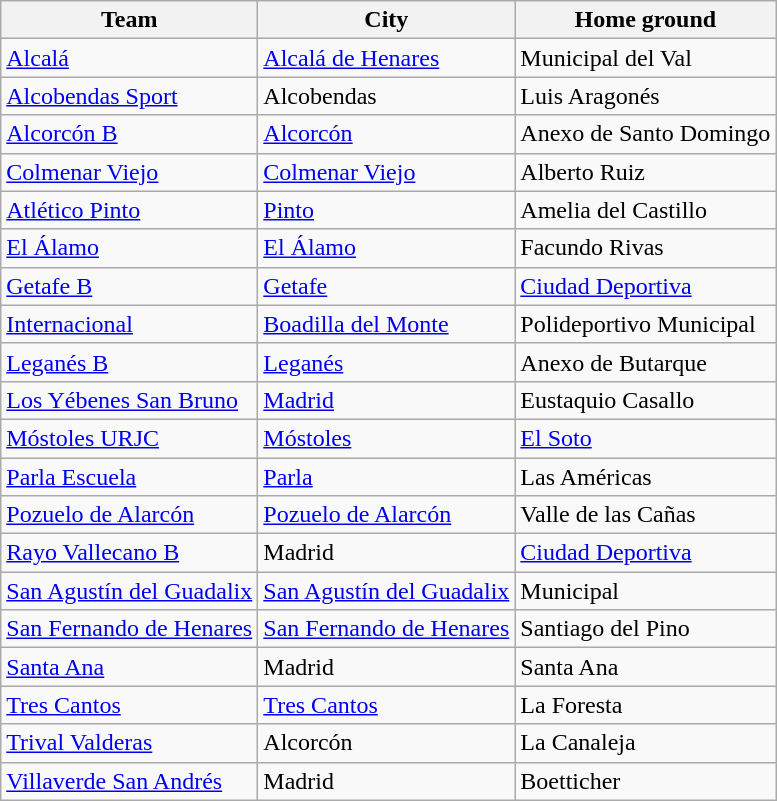<table class="wikitable sortable">
<tr>
<th>Team</th>
<th>City</th>
<th>Home ground</th>
</tr>
<tr>
<td><a href='#'>Alcalá</a></td>
<td><a href='#'>Alcalá de Henares</a></td>
<td>Municipal del Val</td>
</tr>
<tr>
<td><a href='#'>Alcobendas Sport</a></td>
<td>Alcobendas</td>
<td>Luis Aragonés </td>
</tr>
<tr>
<td><a href='#'>Alcorcón B</a></td>
<td><a href='#'>Alcorcón</a></td>
<td>Anexo de Santo Domingo</td>
</tr>
<tr>
<td><a href='#'>Colmenar Viejo</a></td>
<td><a href='#'>Colmenar Viejo</a></td>
<td>Alberto Ruiz</td>
</tr>
<tr>
<td><a href='#'>Atlético Pinto</a></td>
<td><a href='#'>Pinto</a></td>
<td>Amelia del Castillo</td>
</tr>
<tr>
<td><a href='#'>El Álamo</a></td>
<td><a href='#'>El Álamo</a></td>
<td>Facundo Rivas</td>
</tr>
<tr>
<td><a href='#'>Getafe B</a></td>
<td><a href='#'>Getafe</a></td>
<td><a href='#'>Ciudad Deportiva</a></td>
</tr>
<tr>
<td><a href='#'>Internacional</a></td>
<td><a href='#'>Boadilla del Monte</a></td>
<td>Polideportivo Municipal</td>
</tr>
<tr>
<td><a href='#'>Leganés B</a></td>
<td><a href='#'>Leganés</a></td>
<td>Anexo de Butarque</td>
</tr>
<tr>
<td><a href='#'>Los Yébenes San Bruno</a></td>
<td><a href='#'>Madrid</a></td>
<td>Eustaquio Casallo</td>
</tr>
<tr>
<td><a href='#'>Móstoles URJC</a></td>
<td><a href='#'>Móstoles</a></td>
<td><a href='#'>El Soto</a></td>
</tr>
<tr>
<td><a href='#'>Parla Escuela</a></td>
<td><a href='#'>Parla</a></td>
<td>Las Américas</td>
</tr>
<tr>
<td><a href='#'>Pozuelo de Alarcón</a></td>
<td><a href='#'>Pozuelo de Alarcón</a></td>
<td>Valle de las Cañas</td>
</tr>
<tr>
<td><a href='#'>Rayo Vallecano B</a></td>
<td>Madrid</td>
<td><a href='#'>Ciudad Deportiva</a></td>
</tr>
<tr>
<td><a href='#'>San Agustín del Guadalix</a></td>
<td><a href='#'>San Agustín del Guadalix</a></td>
<td>Municipal</td>
</tr>
<tr>
<td><a href='#'>San Fernando de Henares</a></td>
<td><a href='#'>San Fernando de Henares</a></td>
<td>Santiago del Pino</td>
</tr>
<tr>
<td><a href='#'>Santa Ana</a></td>
<td>Madrid</td>
<td>Santa Ana</td>
</tr>
<tr>
<td><a href='#'>Tres Cantos</a></td>
<td><a href='#'>Tres Cantos</a></td>
<td>La Foresta</td>
</tr>
<tr>
<td><a href='#'>Trival Valderas</a></td>
<td>Alcorcón</td>
<td>La Canaleja</td>
</tr>
<tr>
<td><a href='#'>Villaverde San Andrés</a></td>
<td>Madrid</td>
<td>Boetticher</td>
</tr>
</table>
